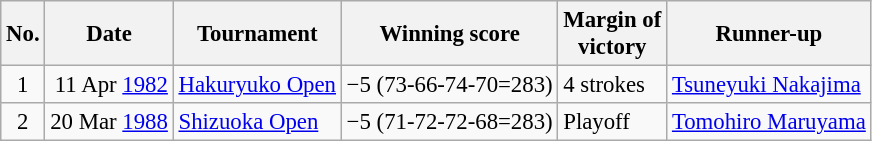<table class="wikitable" style="font-size:95%;">
<tr>
<th>No.</th>
<th>Date</th>
<th>Tournament</th>
<th>Winning score</th>
<th>Margin of<br>victory</th>
<th>Runner-up</th>
</tr>
<tr>
<td align=center>1</td>
<td align=right>11 Apr <a href='#'>1982</a></td>
<td><a href='#'>Hakuryuko Open</a></td>
<td>−5 (73-66-74-70=283)</td>
<td>4 strokes</td>
<td> <a href='#'>Tsuneyuki Nakajima</a></td>
</tr>
<tr>
<td align=center>2</td>
<td align=right>20 Mar <a href='#'>1988</a></td>
<td><a href='#'>Shizuoka Open</a></td>
<td>−5 (71-72-72-68=283)</td>
<td>Playoff</td>
<td> <a href='#'>Tomohiro Maruyama</a></td>
</tr>
</table>
